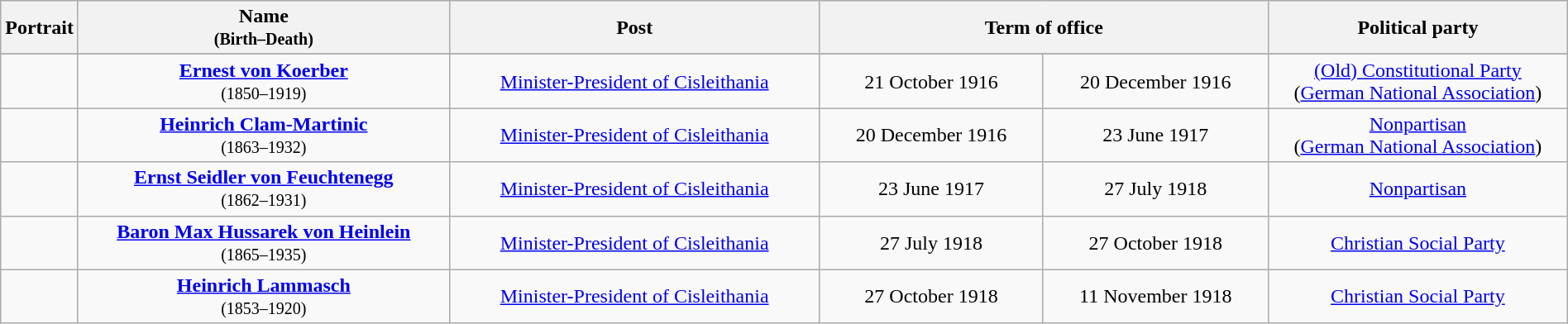<table class="wikitable" style="text-align: center;width:100%;">
<tr>
<th width=70>Portrait</th>
<th width=25%>Name<br><small>(Birth–Death)</small></th>
<th width=25%>Post</th>
<th width=30% colspan=2>Term of office</th>
<th width=25%>Political party</th>
</tr>
<tr>
</tr>
<tr>
<td></td>
<td><strong><a href='#'>Ernest von Koerber</a></strong><br><small>(1850–1919)</small></td>
<td><a href='#'>Minister-President of Cisleithania</a></td>
<td>21 October 1916</td>
<td>20 December 1916</td>
<td><a href='#'>(Old) Constitutional Party</a><br>(<a href='#'>German National Association</a>)</td>
</tr>
<tr>
<td></td>
<td><strong><a href='#'>Heinrich Clam-Martinic</a></strong><br><small>(1863–1932)</small></td>
<td><a href='#'>Minister-President of Cisleithania</a></td>
<td>20 December 1916</td>
<td>23 June 1917</td>
<td><a href='#'>Nonpartisan</a><br>(<a href='#'>German National Association</a>)</td>
</tr>
<tr>
<td></td>
<td><strong><a href='#'>Ernst Seidler von Feuchtenegg</a></strong><br><small>(1862–1931)</small></td>
<td><a href='#'>Minister-President of Cisleithania</a></td>
<td>23 June 1917</td>
<td>27 July 1918</td>
<td><a href='#'>Nonpartisan</a></td>
</tr>
<tr>
<td></td>
<td><strong><a href='#'>Baron Max Hussarek von Heinlein</a></strong><br><small>(1865–1935)</small></td>
<td><a href='#'>Minister-President of Cisleithania</a></td>
<td>27 July 1918</td>
<td>27 October 1918</td>
<td><a href='#'>Christian Social Party</a></td>
</tr>
<tr>
<td></td>
<td><strong><a href='#'>Heinrich Lammasch</a></strong><br><small>(1853–1920)</small></td>
<td><a href='#'>Minister-President of Cisleithania</a></td>
<td>27 October 1918</td>
<td>11 November 1918</td>
<td><a href='#'>Christian Social Party</a></td>
</tr>
</table>
